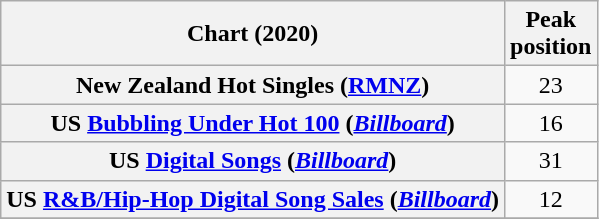<table class="wikitable sortable plainrowheaders" style="text-align:center">
<tr>
<th scope="col">Chart (2020)</th>
<th scope="col">Peak<br>position</th>
</tr>
<tr>
<th scope="row">New Zealand Hot Singles (<a href='#'>RMNZ</a>)</th>
<td>23</td>
</tr>
<tr>
<th scope="row">US <a href='#'>Bubbling Under Hot 100</a> (<em><a href='#'>Billboard</a></em>)</th>
<td>16</td>
</tr>
<tr>
<th scope="row">US <a href='#'>Digital Songs</a> (<em><a href='#'>Billboard</a></em>)</th>
<td>31</td>
</tr>
<tr>
<th scope="row">US <a href='#'>R&B/Hip-Hop Digital Song Sales</a> (<em><a href='#'>Billboard</a></em>)</th>
<td>12</td>
</tr>
<tr>
</tr>
</table>
